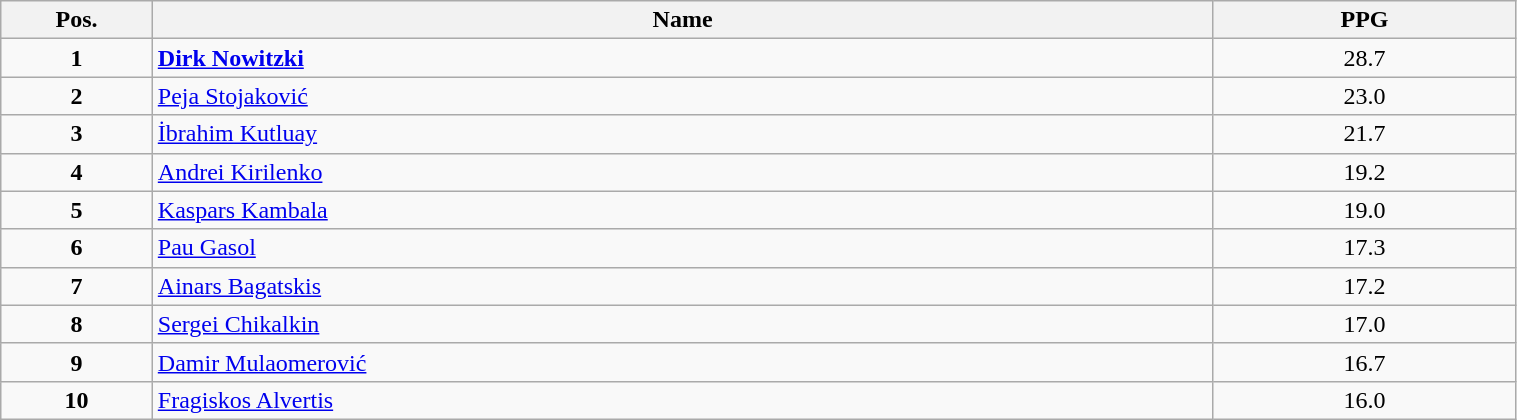<table class=wikitable width="80%">
<tr>
<th width="10%">Pos.</th>
<th width="70%">Name</th>
<th width="20%">PPG</th>
</tr>
<tr>
<td align=center><strong>1</strong></td>
<td> <strong><a href='#'>Dirk Nowitzki</a></strong></td>
<td align=center>28.7</td>
</tr>
<tr>
<td align=center><strong>2</strong></td>
<td> <a href='#'>Peja Stojaković</a></td>
<td align=center>23.0</td>
</tr>
<tr>
<td align=center><strong>3</strong></td>
<td> <a href='#'>İbrahim Kutluay</a></td>
<td align=center>21.7</td>
</tr>
<tr>
<td align=center><strong>4</strong></td>
<td> <a href='#'>Andrei Kirilenko</a></td>
<td align=center>19.2</td>
</tr>
<tr>
<td align=center><strong>5</strong></td>
<td> <a href='#'>Kaspars Kambala</a></td>
<td align=center>19.0</td>
</tr>
<tr>
<td align=center><strong>6</strong></td>
<td> <a href='#'>Pau Gasol</a></td>
<td align=center>17.3</td>
</tr>
<tr>
<td align=center><strong>7</strong></td>
<td> <a href='#'>Ainars Bagatskis</a></td>
<td align=center>17.2</td>
</tr>
<tr>
<td align=center><strong>8</strong></td>
<td> <a href='#'>Sergei Chikalkin</a></td>
<td align=center>17.0</td>
</tr>
<tr>
<td align=center><strong>9</strong></td>
<td> <a href='#'>Damir Mulaomerović</a></td>
<td align=center>16.7</td>
</tr>
<tr>
<td align=center><strong>10</strong></td>
<td> <a href='#'>Fragiskos Alvertis</a></td>
<td align=center>16.0</td>
</tr>
</table>
